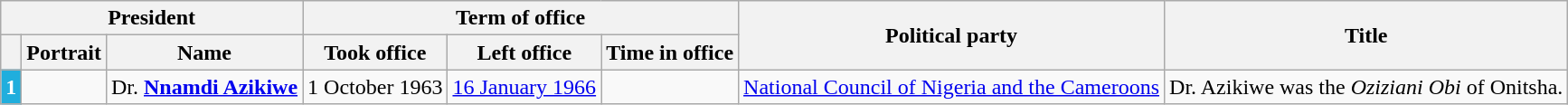<table class="wikitable" style="text-align:center">
<tr>
<th colspan="3">President</th>
<th colspan=3>Term of office</th>
<th rowspan=2>Political party</th>
<th rowspan=2>Title</th>
</tr>
<tr>
<th></th>
<th>Portrait</th>
<th>Name<br></th>
<th>Took office</th>
<th>Left office</th>
<th>Time in office</th>
</tr>
<tr>
<th style="background:#20AEDD; color:white;">1</th>
<td></td>
<td>Dr. <strong><a href='#'>Nnamdi Azikiwe</a></strong><br></td>
<td>1 October 1963</td>
<td><a href='#'>16 January 1966</a></td>
<td></td>
<td><a href='#'>National Council of Nigeria and the Cameroons</a></td>
<td>Dr. Azikiwe was the <em>Oziziani Obi</em> of Onitsha.</td>
</tr>
</table>
